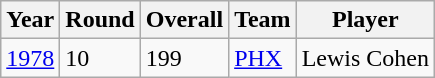<table class="wikitable">
<tr>
<th>Year</th>
<th>Round</th>
<th>Overall</th>
<th>Team</th>
<th>Player</th>
</tr>
<tr>
<td><a href='#'>1978</a></td>
<td>10</td>
<td>199</td>
<td><a href='#'>PHX</a></td>
<td>Lewis Cohen</td>
</tr>
</table>
